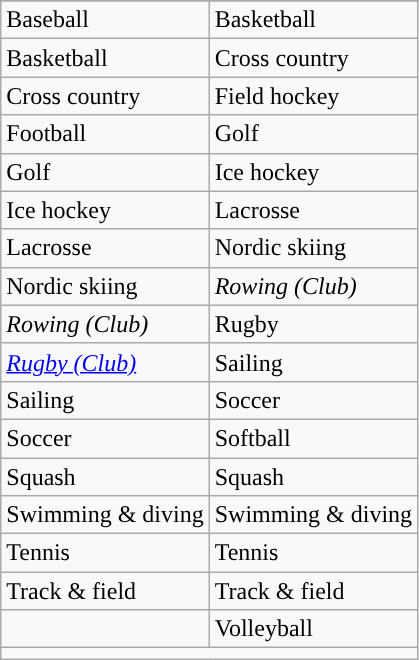<table class="wikitable" style=" ">
<tr>
</tr>
<tr>
<td>Baseball</td>
<td>Basketball</td>
</tr>
<tr>
<td>Basketball</td>
<td>Cross country</td>
</tr>
<tr>
<td>Cross country</td>
<td>Field hockey</td>
</tr>
<tr>
<td>Football</td>
<td>Golf</td>
</tr>
<tr>
<td>Golf</td>
<td>Ice hockey</td>
</tr>
<tr>
<td>Ice hockey</td>
<td>Lacrosse</td>
</tr>
<tr>
<td>Lacrosse</td>
<td>Nordic skiing</td>
</tr>
<tr>
<td>Nordic skiing</td>
<td><em>Rowing (Club)</em></td>
</tr>
<tr>
<td><em>Rowing (Club)</em></td>
<td>Rugby</td>
</tr>
<tr>
<td><em><a href='#'>Rugby (Club)</a></em></td>
<td>Sailing</td>
</tr>
<tr>
<td>Sailing</td>
<td>Soccer</td>
</tr>
<tr>
<td>Soccer</td>
<td>Softball</td>
</tr>
<tr>
<td>Squash</td>
<td>Squash</td>
</tr>
<tr>
<td>Swimming & diving</td>
<td>Swimming & diving</td>
</tr>
<tr>
<td>Tennis</td>
<td>Tennis</td>
</tr>
<tr>
<td>Track & field</td>
<td>Track & field</td>
</tr>
<tr>
<td></td>
<td>Volleyball</td>
</tr>
<tr>
<td colspan="2"></td>
</tr>
</table>
